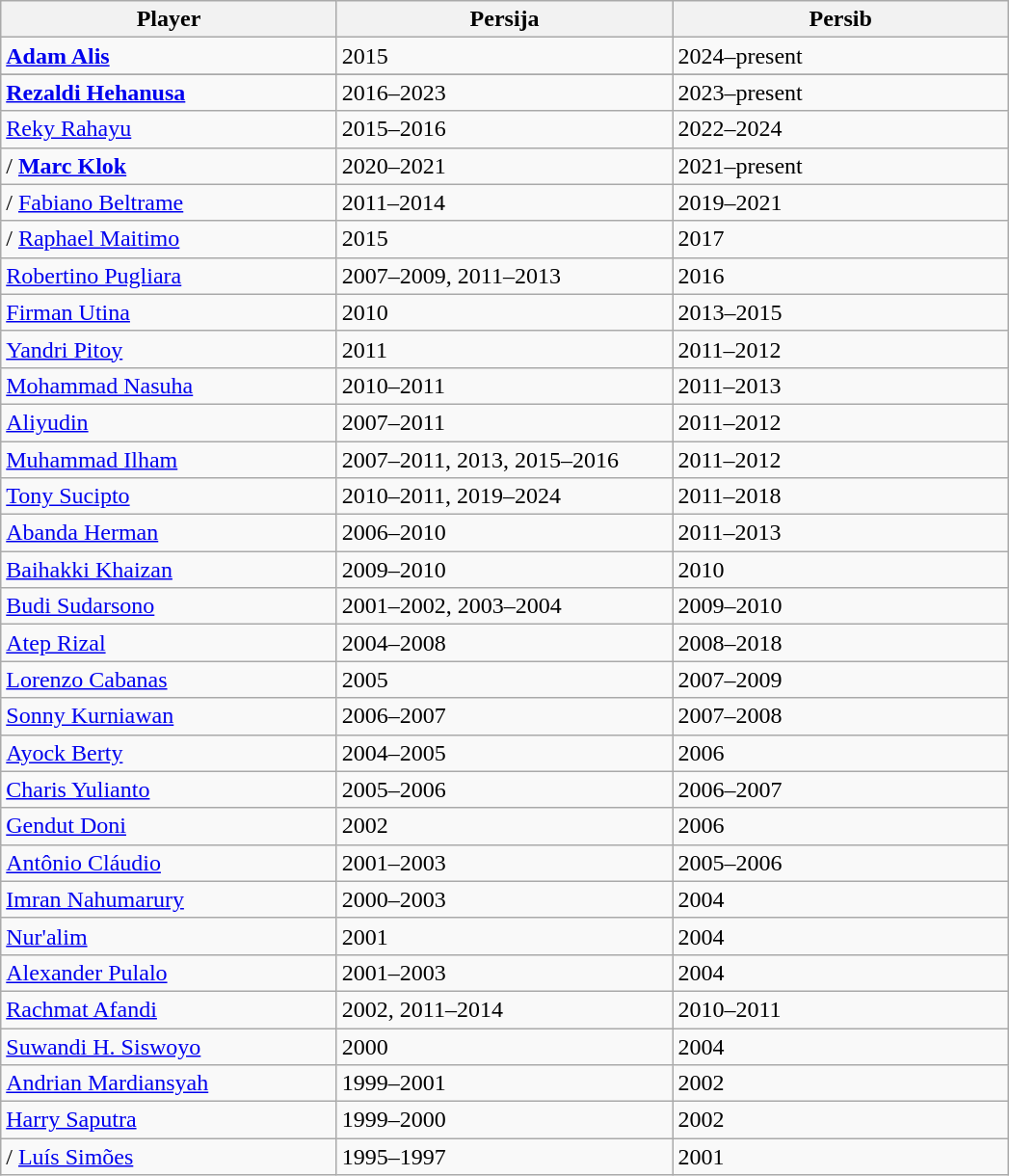<table class="wikitable">
<tr>
<th scope="col" style="width: 225px;">Player</th>
<th scope="col" style="width: 225px;">Persija</th>
<th scope="col" style="width: 225px;">Persib</th>
</tr>
<tr>
<td align="left"> <strong><a href='#'>Adam Alis</a></strong></td>
<td>2015</td>
<td>2024–present</td>
</tr>
<tr>
</tr>
<tr>
<td align="left"> <strong><a href='#'>Rezaldi Hehanusa</a></strong></td>
<td>2016–2023</td>
<td>2023–present</td>
</tr>
<tr>
<td align="left"> <a href='#'>Reky Rahayu</a></td>
<td>2015–2016</td>
<td>2022–2024</td>
</tr>
<tr>
<td align="left">/ <strong><a href='#'>Marc Klok</a></strong></td>
<td>2020–2021</td>
<td>2021–present</td>
</tr>
<tr>
<td align="left">/ <a href='#'>Fabiano Beltrame</a></td>
<td>2011–2014</td>
<td>2019–2021</td>
</tr>
<tr>
<td align="left">/ <a href='#'>Raphael Maitimo</a></td>
<td>2015</td>
<td>2017</td>
</tr>
<tr>
<td align="left"> <a href='#'>Robertino Pugliara</a></td>
<td>2007–2009, 2011–2013</td>
<td>2016</td>
</tr>
<tr>
<td align="left"> <a href='#'>Firman Utina</a></td>
<td>2010</td>
<td>2013–2015</td>
</tr>
<tr>
<td align="left"> <a href='#'>Yandri Pitoy</a></td>
<td>2011</td>
<td>2011–2012</td>
</tr>
<tr>
<td align="left"> <a href='#'>Mohammad Nasuha</a></td>
<td>2010–2011</td>
<td>2011–2013</td>
</tr>
<tr>
<td align="left"> <a href='#'>Aliyudin</a></td>
<td>2007–2011</td>
<td>2011–2012</td>
</tr>
<tr>
<td align="left"> <a href='#'>Muhammad Ilham</a></td>
<td>2007–2011, 2013, 2015–2016</td>
<td>2011–2012</td>
</tr>
<tr>
<td align="left"> <a href='#'>Tony Sucipto</a></td>
<td>2010–2011, 2019–2024</td>
<td>2011–2018</td>
</tr>
<tr>
<td align="left"> <a href='#'>Abanda Herman</a></td>
<td>2006–2010</td>
<td>2011–2013</td>
</tr>
<tr>
<td align="left"> <a href='#'>Baihakki Khaizan</a></td>
<td>2009–2010</td>
<td>2010</td>
</tr>
<tr>
<td align="left"> <a href='#'>Budi Sudarsono</a></td>
<td>2001–2002, 2003–2004</td>
<td>2009–2010</td>
</tr>
<tr>
<td align="left"> <a href='#'>Atep Rizal</a></td>
<td>2004–2008</td>
<td>2008–2018</td>
</tr>
<tr>
<td align="left"> <a href='#'>Lorenzo Cabanas</a></td>
<td>2005</td>
<td>2007–2009</td>
</tr>
<tr>
<td align="left"> <a href='#'>Sonny Kurniawan</a></td>
<td>2006–2007</td>
<td>2007–2008</td>
</tr>
<tr>
<td align="left"> <a href='#'>Ayock Berty</a></td>
<td>2004–2005</td>
<td>2006</td>
</tr>
<tr>
<td align="left"> <a href='#'>Charis Yulianto</a></td>
<td>2005–2006</td>
<td>2006–2007</td>
</tr>
<tr>
<td align="left"> <a href='#'>Gendut Doni</a></td>
<td>2002</td>
<td>2006</td>
</tr>
<tr>
<td align="left"> <a href='#'>Antônio Cláudio</a></td>
<td>2001–2003</td>
<td>2005–2006</td>
</tr>
<tr>
<td align="left"> <a href='#'>Imran Nahumarury</a></td>
<td>2000–2003</td>
<td>2004</td>
</tr>
<tr>
<td align="left"> <a href='#'>Nur'alim</a></td>
<td>2001</td>
<td>2004</td>
</tr>
<tr>
<td align="left"> <a href='#'>Alexander Pulalo</a></td>
<td>2001–2003</td>
<td>2004</td>
</tr>
<tr>
<td align="left"> <a href='#'>Rachmat Afandi</a></td>
<td>2002, 2011–2014</td>
<td>2010–2011</td>
</tr>
<tr>
<td align="left"> <a href='#'>Suwandi H. Siswoyo</a></td>
<td>2000</td>
<td>2004</td>
</tr>
<tr>
<td align="left"> <a href='#'>Andrian Mardiansyah</a></td>
<td>1999–2001</td>
<td>2002</td>
</tr>
<tr>
<td align="left"> <a href='#'>Harry Saputra</a></td>
<td>1999–2000</td>
<td>2002</td>
</tr>
<tr>
<td align="left">/ <a href='#'>Luís Simões</a></td>
<td>1995–1997</td>
<td>2001</td>
</tr>
</table>
